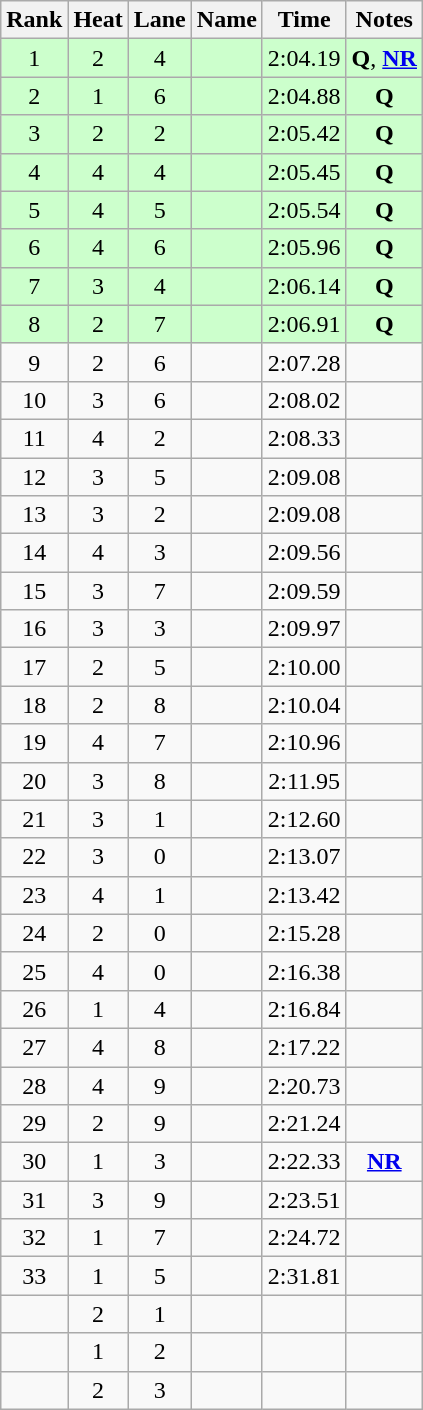<table class="wikitable sortable" style="text-align:center">
<tr>
<th>Rank</th>
<th>Heat</th>
<th>Lane</th>
<th>Name</th>
<th>Time</th>
<th>Notes</th>
</tr>
<tr bgcolor=ccffcc>
<td>1</td>
<td>2</td>
<td>4</td>
<td align=left></td>
<td>2:04.19</td>
<td><strong>Q</strong>, <strong><a href='#'>NR</a></strong></td>
</tr>
<tr bgcolor=ccffcc>
<td>2</td>
<td>1</td>
<td>6</td>
<td align=left></td>
<td>2:04.88</td>
<td><strong>Q</strong></td>
</tr>
<tr bgcolor=ccffcc>
<td>3</td>
<td>2</td>
<td>2</td>
<td align=left></td>
<td>2:05.42</td>
<td><strong>Q</strong></td>
</tr>
<tr bgcolor=ccffcc>
<td>4</td>
<td>4</td>
<td>4</td>
<td align=left></td>
<td>2:05.45</td>
<td><strong>Q</strong></td>
</tr>
<tr bgcolor=ccffcc>
<td>5</td>
<td>4</td>
<td>5</td>
<td align=left></td>
<td>2:05.54</td>
<td><strong>Q</strong></td>
</tr>
<tr bgcolor=ccffcc>
<td>6</td>
<td>4</td>
<td>6</td>
<td align=left></td>
<td>2:05.96</td>
<td><strong>Q</strong></td>
</tr>
<tr bgcolor=ccffcc>
<td>7</td>
<td>3</td>
<td>4</td>
<td align=left></td>
<td>2:06.14</td>
<td><strong>Q</strong></td>
</tr>
<tr bgcolor=ccffcc>
<td>8</td>
<td>2</td>
<td>7</td>
<td align=left></td>
<td>2:06.91</td>
<td><strong>Q</strong></td>
</tr>
<tr>
<td>9</td>
<td>2</td>
<td>6</td>
<td align=left></td>
<td>2:07.28</td>
<td></td>
</tr>
<tr>
<td>10</td>
<td>3</td>
<td>6</td>
<td align=left></td>
<td>2:08.02</td>
<td></td>
</tr>
<tr>
<td>11</td>
<td>4</td>
<td>2</td>
<td align=left></td>
<td>2:08.33</td>
<td></td>
</tr>
<tr>
<td>12</td>
<td>3</td>
<td>5</td>
<td align=left></td>
<td>2:09.08</td>
<td></td>
</tr>
<tr>
<td>13</td>
<td>3</td>
<td>2</td>
<td align=left></td>
<td>2:09.08</td>
<td></td>
</tr>
<tr>
<td>14</td>
<td>4</td>
<td>3</td>
<td align=left></td>
<td>2:09.56</td>
<td></td>
</tr>
<tr>
<td>15</td>
<td>3</td>
<td>7</td>
<td align=left></td>
<td>2:09.59</td>
<td></td>
</tr>
<tr>
<td>16</td>
<td>3</td>
<td>3</td>
<td align=left></td>
<td>2:09.97</td>
<td></td>
</tr>
<tr>
<td>17</td>
<td>2</td>
<td>5</td>
<td align=left></td>
<td>2:10.00</td>
<td></td>
</tr>
<tr>
<td>18</td>
<td>2</td>
<td>8</td>
<td align=left></td>
<td>2:10.04</td>
<td></td>
</tr>
<tr>
<td>19</td>
<td>4</td>
<td>7</td>
<td align=left></td>
<td>2:10.96</td>
<td></td>
</tr>
<tr>
<td>20</td>
<td>3</td>
<td>8</td>
<td align=left></td>
<td>2:11.95</td>
<td></td>
</tr>
<tr>
<td>21</td>
<td>3</td>
<td>1</td>
<td align=left></td>
<td>2:12.60</td>
<td></td>
</tr>
<tr>
<td>22</td>
<td>3</td>
<td>0</td>
<td align=left></td>
<td>2:13.07</td>
<td></td>
</tr>
<tr>
<td>23</td>
<td>4</td>
<td>1</td>
<td align=left></td>
<td>2:13.42</td>
<td></td>
</tr>
<tr>
<td>24</td>
<td>2</td>
<td>0</td>
<td align=left></td>
<td>2:15.28</td>
<td></td>
</tr>
<tr>
<td>25</td>
<td>4</td>
<td>0</td>
<td align=left></td>
<td>2:16.38</td>
<td></td>
</tr>
<tr>
<td>26</td>
<td>1</td>
<td>4</td>
<td align=left></td>
<td>2:16.84</td>
<td></td>
</tr>
<tr>
<td>27</td>
<td>4</td>
<td>8</td>
<td align=left></td>
<td>2:17.22</td>
<td></td>
</tr>
<tr>
<td>28</td>
<td>4</td>
<td>9</td>
<td align=left></td>
<td>2:20.73</td>
<td></td>
</tr>
<tr>
<td>29</td>
<td>2</td>
<td>9</td>
<td align=left></td>
<td>2:21.24</td>
<td></td>
</tr>
<tr>
<td>30</td>
<td>1</td>
<td>3</td>
<td align=left></td>
<td>2:22.33</td>
<td><strong><a href='#'>NR</a></strong></td>
</tr>
<tr>
<td>31</td>
<td>3</td>
<td>9</td>
<td align=left></td>
<td>2:23.51</td>
<td></td>
</tr>
<tr>
<td>32</td>
<td>1</td>
<td>7</td>
<td align=left></td>
<td>2:24.72</td>
<td></td>
</tr>
<tr>
<td>33</td>
<td>1</td>
<td>5</td>
<td align=left></td>
<td>2:31.81</td>
<td></td>
</tr>
<tr>
<td></td>
<td>2</td>
<td>1</td>
<td align=left></td>
<td></td>
<td></td>
</tr>
<tr>
<td></td>
<td>1</td>
<td>2</td>
<td align=left></td>
<td></td>
<td></td>
</tr>
<tr>
<td></td>
<td>2</td>
<td>3</td>
<td align=left></td>
<td></td>
<td></td>
</tr>
</table>
